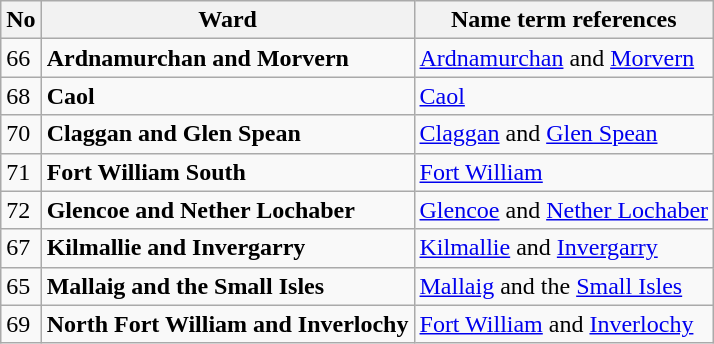<table class="wikitable">
<tr>
<th>No</th>
<th>Ward</th>
<th>Name term references</th>
</tr>
<tr>
<td>66</td>
<td><strong>Ardnamurchan and Morvern</strong></td>
<td><a href='#'>Ardnamurchan</a> and <a href='#'>Morvern</a></td>
</tr>
<tr>
<td>68</td>
<td><strong>Caol</strong></td>
<td><a href='#'>Caol</a></td>
</tr>
<tr>
<td>70</td>
<td><strong>Claggan and Glen Spean</strong></td>
<td><a href='#'>Claggan</a> and <a href='#'>Glen Spean</a></td>
</tr>
<tr>
<td>71</td>
<td><strong>Fort William South</strong></td>
<td><a href='#'>Fort William</a></td>
</tr>
<tr>
<td>72</td>
<td><strong>Glencoe and Nether Lochaber</strong></td>
<td><a href='#'>Glencoe</a> and <a href='#'>Nether Lochaber</a></td>
</tr>
<tr>
<td>67</td>
<td><strong>Kilmallie and Invergarry</strong></td>
<td><a href='#'>Kilmallie</a> and <a href='#'>Invergarry</a></td>
</tr>
<tr>
<td>65</td>
<td><strong>Mallaig and the Small Isles</strong></td>
<td><a href='#'>Mallaig</a> and the <a href='#'>Small Isles</a></td>
</tr>
<tr>
<td>69</td>
<td><strong>North Fort William and Inverlochy</strong></td>
<td><a href='#'>Fort William</a> and <a href='#'>Inverlochy</a></td>
</tr>
</table>
